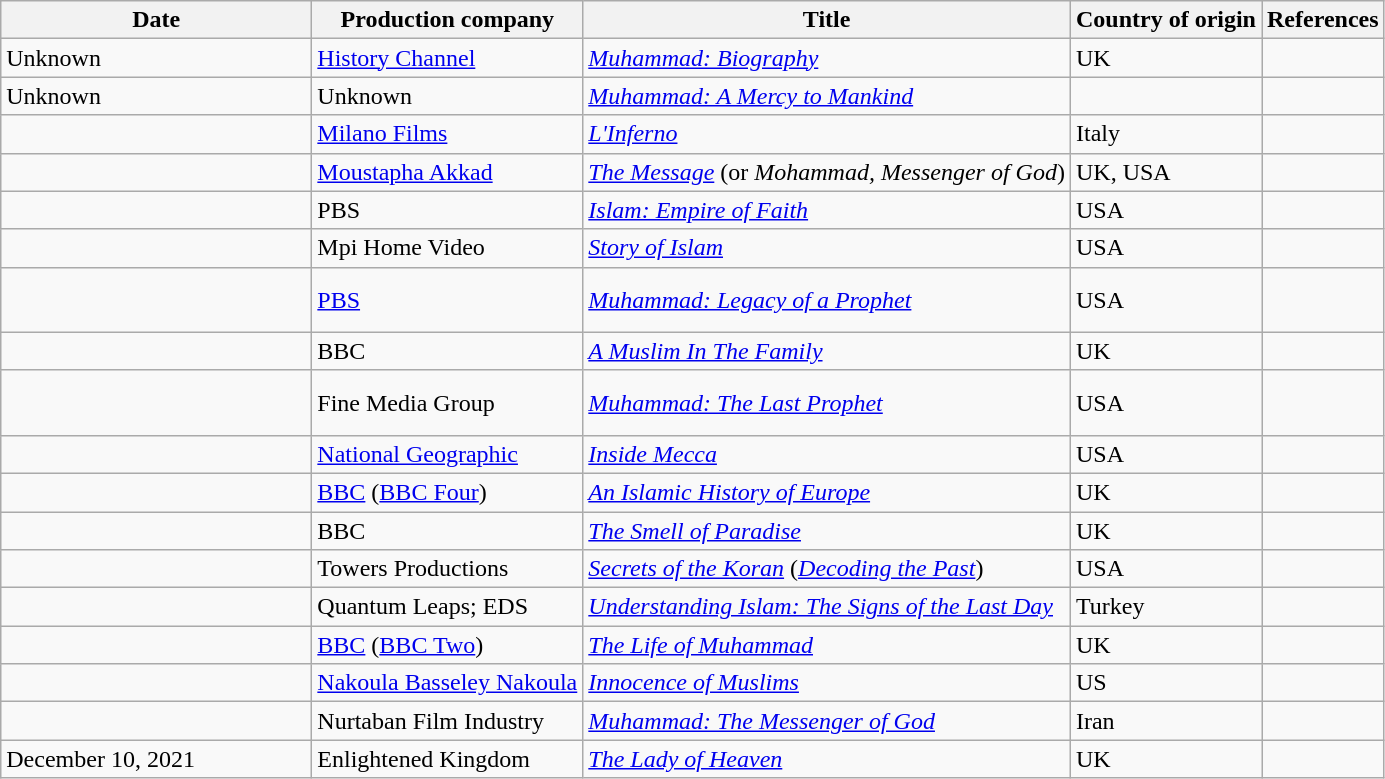<table class="wikitable sortable">
<tr>
<th width="200">Date</th>
<th>Production company</th>
<th>Title</th>
<th>Country of origin</th>
<th class="unsortable">References</th>
</tr>
<tr>
<td>Unknown</td>
<td><a href='#'>History Channel</a></td>
<td><em><a href='#'>Muhammad: Biography</a></em></td>
<td>UK</td>
<td align="center"></td>
</tr>
<tr>
<td>Unknown</td>
<td>Unknown</td>
<td><em><a href='#'>Muhammad: A Mercy to Mankind</a></em></td>
<td></td>
<td align="center"></td>
</tr>
<tr>
<td></td>
<td><a href='#'>Milano Films</a></td>
<td><em><a href='#'>L'Inferno</a></em></td>
<td>Italy</td>
<td align="center"></td>
</tr>
<tr>
<td></td>
<td><a href='#'>Moustapha Akkad</a></td>
<td><em><a href='#'>The Message</a></em> (or <em>Mohammad, Messenger of God</em>)<br></td>
<td>UK, USA</td>
<td align="center"></td>
</tr>
<tr>
<td></td>
<td>PBS</td>
<td><em><a href='#'>Islam: Empire of Faith</a></em></td>
<td>USA</td>
<td align="center"><br></td>
</tr>
<tr>
<td></td>
<td>Mpi Home Video</td>
<td><em><a href='#'>Story of Islam</a></em></td>
<td>USA</td>
<td align="center"></td>
</tr>
<tr>
<td></td>
<td><a href='#'>PBS</a></td>
<td><em><a href='#'>Muhammad: Legacy of a Prophet</a></em></td>
<td>USA</td>
<td align="center"><br><br></td>
</tr>
<tr>
<td></td>
<td>BBC</td>
<td><em><a href='#'>A Muslim In The Family</a></em></td>
<td>UK</td>
<td align="center"><br></td>
</tr>
<tr>
<td></td>
<td>Fine Media Group</td>
<td><em><a href='#'>Muhammad: The Last Prophet</a></em></td>
<td>USA</td>
<td align="center"><br><br></td>
</tr>
<tr>
<td></td>
<td><a href='#'>National Geographic</a></td>
<td><em><a href='#'>Inside Mecca</a></em></td>
<td>USA</td>
<td align="center"></td>
</tr>
<tr>
<td></td>
<td><a href='#'>BBC</a> (<a href='#'>BBC Four</a>)</td>
<td><em><a href='#'>An Islamic History of Europe</a></em></td>
<td>UK</td>
<td align="center"><br></td>
</tr>
<tr>
<td></td>
<td>BBC</td>
<td><em><a href='#'>The Smell of Paradise</a></em></td>
<td>UK</td>
<td align="center"></td>
</tr>
<tr>
<td></td>
<td>Towers Productions</td>
<td><em><a href='#'>Secrets of the Koran</a></em> (<em><a href='#'>Decoding the Past</a></em>)</td>
<td>USA</td>
<td align="center"></td>
</tr>
<tr>
<td></td>
<td>Quantum Leaps; EDS</td>
<td><em><a href='#'>Understanding Islam: The Signs of the Last Day</a></em></td>
<td>Turkey</td>
<td align="center"></td>
</tr>
<tr>
<td></td>
<td><a href='#'>BBC</a> (<a href='#'>BBC Two</a>)</td>
<td><em><a href='#'>The Life of Muhammad</a></em></td>
<td>UK</td>
<td align="center"></td>
</tr>
<tr>
<td></td>
<td><a href='#'>Nakoula Basseley Nakoula</a></td>
<td><em><a href='#'>Innocence of Muslims</a></em></td>
<td>US</td>
<td align="center"></td>
</tr>
<tr>
<td></td>
<td>Nurtaban Film Industry</td>
<td><em><a href='#'>Muhammad: The Messenger of God</a></em></td>
<td>Iran</td>
<td align="center"></td>
</tr>
<tr>
<td>December 10, 2021</td>
<td>Enlightened Kingdom</td>
<td><em><a href='#'>The Lady of Heaven</a></em></td>
<td>UK</td>
</tr>
</table>
